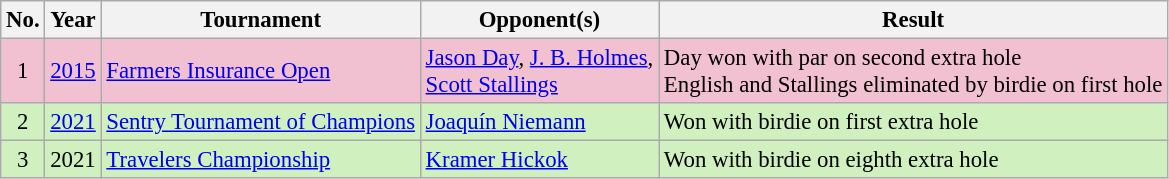<table class="wikitable" style="font-size:95%;">
<tr>
<th>No.</th>
<th>Year</th>
<th>Tournament</th>
<th>Opponent(s)</th>
<th>Result</th>
</tr>
<tr style="background:#F2C1D1;">
<td align=center>1</td>
<td><a href='#'>2015</a></td>
<td><a href='#'>Farmers Insurance Open</a></td>
<td> <a href='#'>Jason Day</a>,  <a href='#'>J. B. Holmes</a>,<br> <a href='#'>Scott Stallings</a></td>
<td>Day won with par on second extra hole<br>English and Stallings eliminated by birdie on first hole</td>
</tr>
<tr style="background:#D0F0C0;">
<td align=center>2</td>
<td><a href='#'>2021</a></td>
<td><a href='#'>Sentry Tournament of Champions</a></td>
<td> <a href='#'>Joaquín Niemann</a></td>
<td>Won with birdie on first extra hole</td>
</tr>
<tr style="background:#D0F0C0;">
<td align=center>3</td>
<td>2021</td>
<td><a href='#'>Travelers Championship</a></td>
<td> <a href='#'>Kramer Hickok</a></td>
<td>Won with birdie on eighth extra hole</td>
</tr>
</table>
